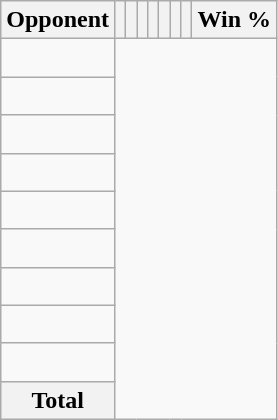<table class="wikitable sortable collapsible collapsed" style="text-align: center;">
<tr>
<th>Opponent</th>
<th></th>
<th></th>
<th></th>
<th></th>
<th></th>
<th></th>
<th></th>
<th>Win %</th>
</tr>
<tr>
<td align="left"><br></td>
</tr>
<tr>
<td align="left"><br></td>
</tr>
<tr>
<td align="left"><br></td>
</tr>
<tr>
<td align="left"><br></td>
</tr>
<tr>
<td align="left"><br></td>
</tr>
<tr>
<td align="left"><br></td>
</tr>
<tr>
<td align="left"><br></td>
</tr>
<tr>
<td align="left"><br></td>
</tr>
<tr>
<td align="left"><br></td>
</tr>
<tr class="sortbottom">
<th>Total<br></th>
</tr>
</table>
